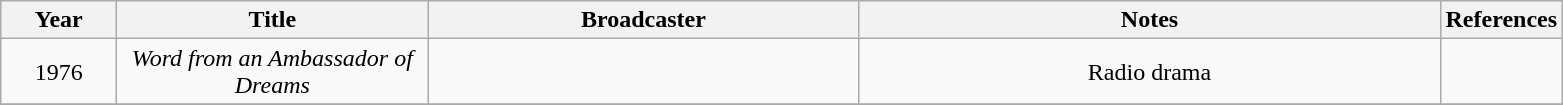<table class="wikitable plainrowheaders"  style="text-align:center;">
<tr>
<th width= "70">Year</th>
<th width= "200">Title</th>
<th width= "280">Broadcaster</th>
<th width= "380">Notes</th>
<th width= "50">References</th>
</tr>
<tr>
<td align= "center">1976</td>
<td><em>Word from an Ambassador of Dreams</em></td>
<td></td>
<td>Radio drama</td>
<td></td>
</tr>
<tr>
</tr>
</table>
